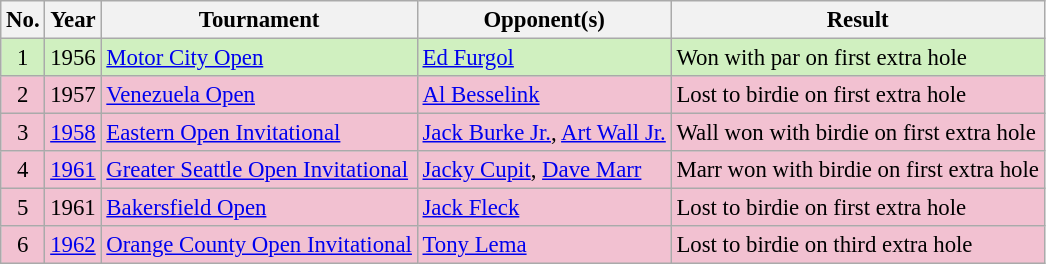<table class="wikitable" style="font-size:95%;">
<tr>
<th>No.</th>
<th>Year</th>
<th>Tournament</th>
<th>Opponent(s)</th>
<th>Result</th>
</tr>
<tr style="background:#D0F0C0;">
<td align=center>1</td>
<td>1956</td>
<td><a href='#'>Motor City Open</a></td>
<td> <a href='#'>Ed Furgol</a></td>
<td>Won with par on first extra hole</td>
</tr>
<tr style="background:#F2C1D1;">
<td align=center>2</td>
<td>1957</td>
<td><a href='#'>Venezuela Open</a></td>
<td> <a href='#'>Al Besselink</a></td>
<td>Lost to birdie on first extra hole</td>
</tr>
<tr style="background:#F2C1D1;">
<td align=center>3</td>
<td><a href='#'>1958</a></td>
<td><a href='#'>Eastern Open Invitational</a></td>
<td> <a href='#'>Jack Burke Jr.</a>,  <a href='#'>Art Wall Jr.</a></td>
<td>Wall won with birdie on first extra hole</td>
</tr>
<tr style="background:#F2C1D1;">
<td align=center>4</td>
<td><a href='#'>1961</a></td>
<td><a href='#'>Greater Seattle Open Invitational</a></td>
<td> <a href='#'>Jacky Cupit</a>,  <a href='#'>Dave Marr</a></td>
<td>Marr won with birdie on first extra hole</td>
</tr>
<tr style="background:#F2C1D1;">
<td align=center>5</td>
<td>1961</td>
<td><a href='#'>Bakersfield Open</a></td>
<td> <a href='#'>Jack Fleck</a></td>
<td>Lost to birdie on first extra hole</td>
</tr>
<tr style="background:#F2C1D1;">
<td align=center>6</td>
<td><a href='#'>1962</a></td>
<td><a href='#'>Orange County Open Invitational</a></td>
<td> <a href='#'>Tony Lema</a></td>
<td>Lost to birdie on third extra hole</td>
</tr>
</table>
